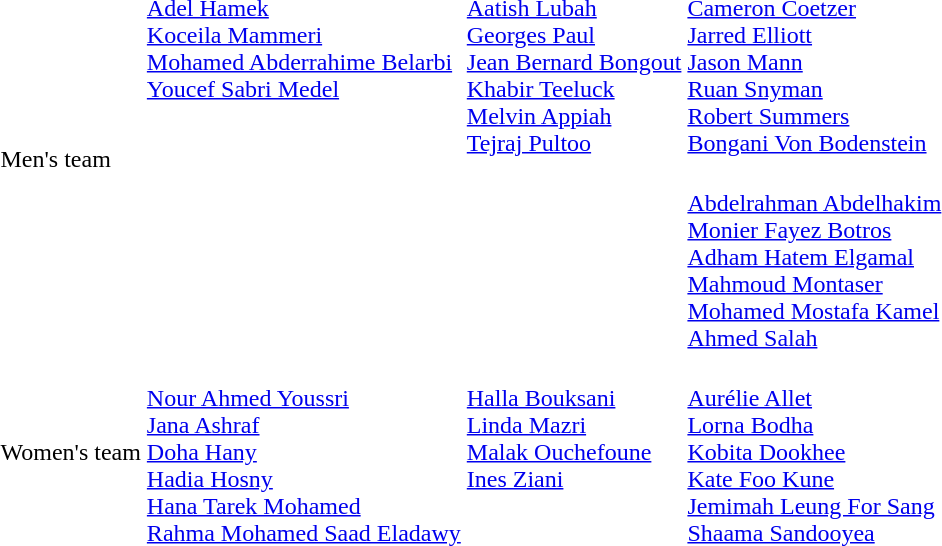<table>
<tr>
<td rowspan=2;align="left">Men's team</td>
<td rowspan=2;align="left" valign="top"><br><a href='#'>Adel Hamek</a><br><a href='#'>Koceila Mammeri</a><br><a href='#'>Mohamed Abderrahime Belarbi</a><br><a href='#'>Youcef Sabri Medel</a></td>
<td rowspan=2;align="left" valign="top"><br><a href='#'>Aatish Lubah</a><br><a href='#'>Georges Paul</a><br><a href='#'>Jean Bernard Bongout</a><br><a href='#'>Khabir Teeluck</a><br><a href='#'>Melvin Appiah</a><br><a href='#'>Tejraj Pultoo</a></td>
<td align="left"><br><a href='#'>Cameron Coetzer</a><br><a href='#'>Jarred Elliott</a><br><a href='#'>Jason Mann</a><br><a href='#'>Ruan Snyman</a><br><a href='#'>Robert Summers</a><br><a href='#'>Bongani Von Bodenstein</a></td>
</tr>
<tr>
<td align="left"><br><a href='#'>Abdelrahman Abdelhakim</a><br><a href='#'>Monier Fayez Botros</a><br><a href='#'>Adham Hatem Elgamal</a><br><a href='#'>Mahmoud Montaser</a><br><a href='#'>Mohamed Mostafa Kamel</a><br><a href='#'>Ahmed Salah</a></td>
</tr>
<tr>
<td align="left">Women's team</td>
<td align="left" valign="top"><br><a href='#'>Nour Ahmed Youssri</a><br><a href='#'>Jana Ashraf</a><br><a href='#'>Doha Hany</a><br><a href='#'>Hadia Hosny</a><br><a href='#'>Hana Tarek Mohamed</a><br><a href='#'>Rahma Mohamed Saad Eladawy</a></td>
<td align="left" valign="top"><br><a href='#'>Halla Bouksani</a><br><a href='#'>Linda Mazri</a><br><a href='#'>Malak Ouchefoune</a><br><a href='#'>Ines Ziani</a></td>
<td align="left" valign="top"><br><a href='#'>Aurélie Allet</a><br><a href='#'>Lorna Bodha</a><br><a href='#'>Kobita Dookhee</a><br><a href='#'>Kate Foo Kune</a><br><a href='#'>Jemimah Leung For Sang</a><br><a href='#'>Shaama Sandooyea</a></td>
</tr>
</table>
